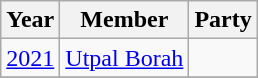<table class="wikitable sortable">
<tr>
<th>Year</th>
<th>Member</th>
<th colspan=2>Party</th>
</tr>
<tr>
<td><a href='#'>2021</a></td>
<td><a href='#'>Utpal Borah</a></td>
<td></td>
</tr>
<tr>
</tr>
</table>
